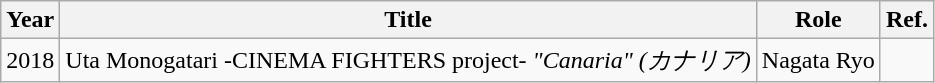<table class="wikitable">
<tr>
<th>Year</th>
<th>Title</th>
<th>Role</th>
<th>Ref.</th>
</tr>
<tr>
<td>2018</td>
<td>Uta Monogatari -CINEMA FIGHTERS project- <em>"Canaria" (カナリア)</em></td>
<td>Nagata Ryo</td>
<td></td>
</tr>
</table>
